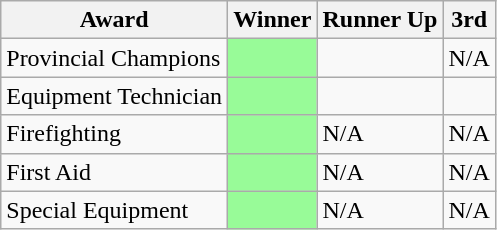<table class="wikitable" border="1">
<tr>
<th>Award</th>
<th>Winner</th>
<th>Runner Up</th>
<th>3rd</th>
</tr>
<tr>
<td>Provincial Champions</td>
<td style="background:#98FB98"></td>
<td></td>
<td>N/A</td>
</tr>
<tr>
<td>Equipment Technician</td>
<td style="background:#98FB98"></td>
<td></td>
<td></td>
</tr>
<tr>
<td>Firefighting</td>
<td style="background:#98FB98"></td>
<td>N/A</td>
<td>N/A</td>
</tr>
<tr>
<td>First Aid</td>
<td style="background:#98FB98"></td>
<td>N/A</td>
<td>N/A</td>
</tr>
<tr>
<td>Special Equipment</td>
<td style="background:#98FB98"></td>
<td>N/A</td>
<td>N/A</td>
</tr>
</table>
